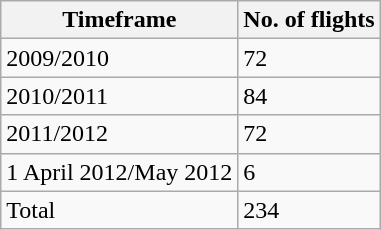<table class="wikitable">
<tr>
<th>Timeframe</th>
<th>No. of flights</th>
</tr>
<tr>
<td>2009/2010</td>
<td>72</td>
</tr>
<tr>
<td>2010/2011</td>
<td>84</td>
</tr>
<tr>
<td>2011/2012</td>
<td>72</td>
</tr>
<tr>
<td>1 April 2012/May 2012</td>
<td>6</td>
</tr>
<tr>
<td>Total</td>
<td>234</td>
</tr>
</table>
